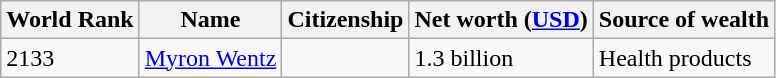<table class="wikitable">
<tr>
<th>World Rank</th>
<th>Name</th>
<th>Citizenship</th>
<th>Net worth (<a href='#'>USD</a>)</th>
<th>Source of wealth</th>
</tr>
<tr>
<td>2133</td>
<td><a href='#'>Myron Wentz</a></td>
<td></td>
<td>1.3 billion</td>
<td>Health products</td>
</tr>
</table>
